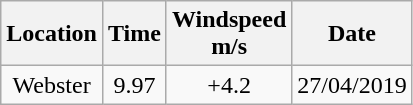<table class="wikitable" style= "text-align: center">
<tr>
<th>Location</th>
<th>Time</th>
<th>Windspeed<br>m/s</th>
<th>Date</th>
</tr>
<tr>
<td>Webster</td>
<td>9.97</td>
<td>+4.2</td>
<td>27/04/2019</td>
</tr>
</table>
